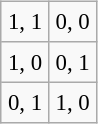<table align=right border="1" cellpadding="4" cellspacing="0" style="margin: 1em 1em 1em 1em; background: #f9f9f9; border: 1px #aaa solid; border-collapse: collapse; font-size: 95%;">
<tr>
<td align=center>1, 1</td>
<td align=center>0, 0</td>
</tr>
<tr>
<td align=center>1, 0</td>
<td align=center>0, 1</td>
</tr>
<tr>
<td align=center>0, 1</td>
<td align=center>1, 0</td>
</tr>
</table>
